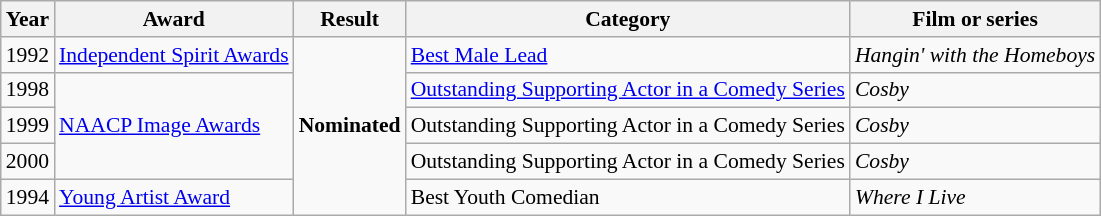<table class="wikitable" style="font-size: 90%;">
<tr>
<th>Year</th>
<th>Award</th>
<th>Result</th>
<th>Category</th>
<th>Film or series</th>
</tr>
<tr>
<td>1992</td>
<td><a href='#'>Independent Spirit Awards</a></td>
<td rowspan=5><strong>Nominated</strong></td>
<td><a href='#'>Best Male Lead</a></td>
<td><em>Hangin' with the Homeboys</em></td>
</tr>
<tr>
<td>1998</td>
<td rowspan=3><a href='#'>NAACP Image Awards</a></td>
<td><a href='#'>Outstanding Supporting Actor in a Comedy Series</a></td>
<td><em>Cosby</em></td>
</tr>
<tr>
<td>1999</td>
<td>Outstanding Supporting Actor in a Comedy Series</td>
<td><em>Cosby</em></td>
</tr>
<tr>
<td>2000</td>
<td>Outstanding Supporting Actor in a Comedy Series</td>
<td><em>Cosby</em></td>
</tr>
<tr>
<td>1994</td>
<td><a href='#'>Young Artist Award</a></td>
<td>Best Youth Comedian</td>
<td><em>Where I Live</em></td>
</tr>
</table>
